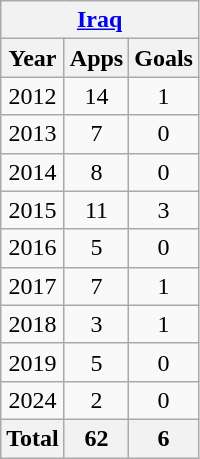<table class="wikitable" style="text-align:center">
<tr>
<th colspan=4><a href='#'>Iraq</a></th>
</tr>
<tr>
<th>Year</th>
<th>Apps</th>
<th>Goals</th>
</tr>
<tr>
<td>2012</td>
<td>14</td>
<td>1</td>
</tr>
<tr>
<td>2013</td>
<td>7</td>
<td>0</td>
</tr>
<tr>
<td>2014</td>
<td>8</td>
<td>0</td>
</tr>
<tr>
<td>2015</td>
<td>11</td>
<td>3</td>
</tr>
<tr>
<td>2016</td>
<td>5</td>
<td>0</td>
</tr>
<tr>
<td>2017</td>
<td>7</td>
<td>1</td>
</tr>
<tr>
<td>2018</td>
<td>3</td>
<td>1</td>
</tr>
<tr>
<td>2019</td>
<td>5</td>
<td>0</td>
</tr>
<tr>
<td>2024</td>
<td>2</td>
<td>0</td>
</tr>
<tr>
<th>Total</th>
<th>62</th>
<th>6</th>
</tr>
</table>
